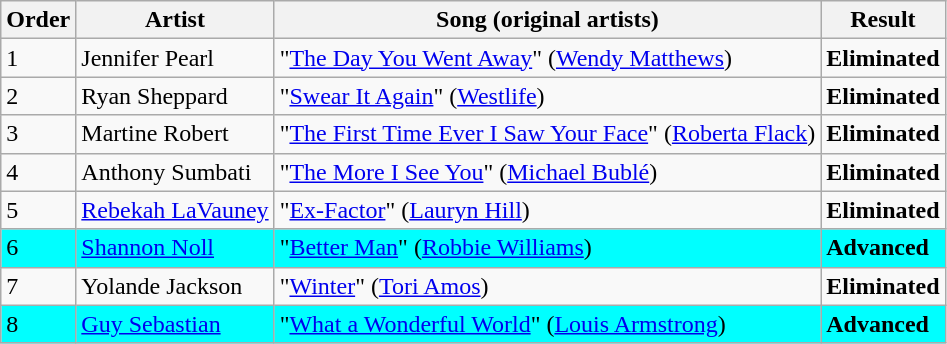<table class=wikitable>
<tr>
<th>Order</th>
<th>Artist</th>
<th>Song (original artists)</th>
<th>Result</th>
</tr>
<tr>
<td>1</td>
<td>Jennifer Pearl</td>
<td>"<a href='#'>The Day You Went Away</a>" (<a href='#'>Wendy Matthews</a>)</td>
<td><strong>Eliminated</strong></td>
</tr>
<tr>
<td>2</td>
<td>Ryan Sheppard</td>
<td>"<a href='#'>Swear It Again</a>" (<a href='#'>Westlife</a>)</td>
<td><strong>Eliminated</strong></td>
</tr>
<tr>
<td>3</td>
<td>Martine Robert</td>
<td>"<a href='#'>The First Time Ever I Saw Your Face</a>" (<a href='#'>Roberta Flack</a>)</td>
<td><strong>Eliminated</strong></td>
</tr>
<tr>
<td>4</td>
<td>Anthony Sumbati</td>
<td>"<a href='#'>The More I See You</a>" (<a href='#'>Michael Bublé</a>)</td>
<td><strong>Eliminated</strong></td>
</tr>
<tr>
<td>5</td>
<td><a href='#'>Rebekah LaVauney</a></td>
<td>"<a href='#'>Ex-Factor</a>" (<a href='#'>Lauryn Hill</a>)</td>
<td><strong>Eliminated</strong></td>
</tr>
<tr style="background:cyan;">
<td>6</td>
<td><a href='#'>Shannon Noll</a></td>
<td>"<a href='#'>Better Man</a>" (<a href='#'>Robbie Williams</a>)</td>
<td><strong>Advanced</strong></td>
</tr>
<tr>
<td>7</td>
<td>Yolande Jackson</td>
<td>"<a href='#'>Winter</a>" (<a href='#'>Tori Amos</a>)</td>
<td><strong>Eliminated</strong></td>
</tr>
<tr style="background:cyan;">
<td>8</td>
<td><a href='#'>Guy Sebastian</a></td>
<td>"<a href='#'>What a Wonderful World</a>" (<a href='#'>Louis Armstrong</a>)</td>
<td><strong>Advanced</strong></td>
</tr>
</table>
